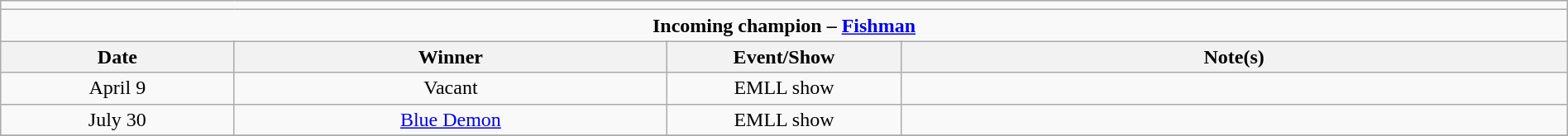<table class="wikitable" style="text-align:center; width:100%;">
<tr>
<td colspan=5></td>
</tr>
<tr>
<td colspan=5><strong>Incoming champion – <a href='#'>Fishman</a></strong></td>
</tr>
<tr>
<th width=14%>Date</th>
<th width=26%>Winner</th>
<th width=14%>Event/Show</th>
<th width=40%>Note(s)</th>
</tr>
<tr>
<td>April 9</td>
<td>Vacant</td>
<td>EMLL show</td>
<td></td>
</tr>
<tr>
<td>July 30</td>
<td><a href='#'>Blue Demon</a></td>
<td>EMLL show</td>
<td></td>
</tr>
<tr>
</tr>
</table>
